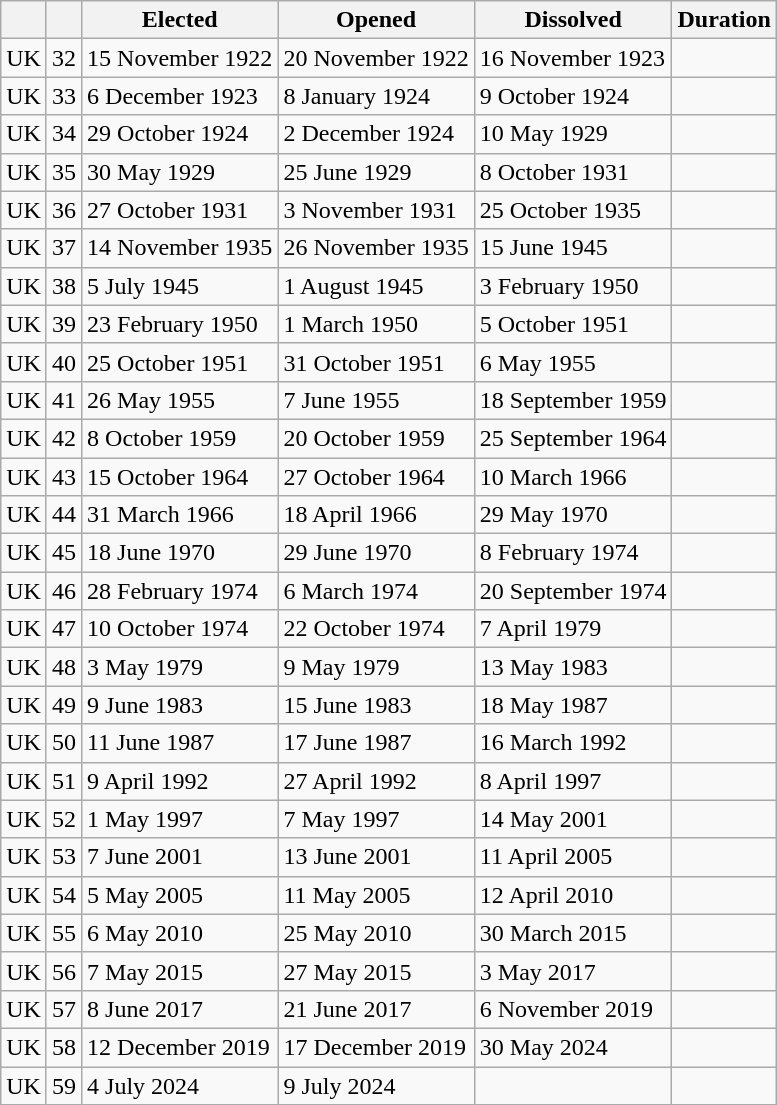<table class="wikitable sortable">
<tr>
<th class=unsortable></th>
<th></th>
<th class=unsortable>Elected</th>
<th>Opened</th>
<th data-sort-type="date">Dissolved</th>
<th>Duration</th>
</tr>
<tr>
<td>UK</td>
<td>32</td>
<td>15 November 1922</td>
<td>20 November 1922</td>
<td>16 November 1923</td>
<td></td>
</tr>
<tr>
<td>UK</td>
<td>33</td>
<td>6 December 1923</td>
<td>8 January 1924</td>
<td>9 October 1924</td>
<td></td>
</tr>
<tr>
<td>UK</td>
<td>34</td>
<td>29 October 1924</td>
<td>2 December 1924</td>
<td>10 May 1929</td>
<td></td>
</tr>
<tr>
<td>UK</td>
<td>35</td>
<td>30 May 1929</td>
<td>25 June 1929</td>
<td>8 October 1931</td>
<td></td>
</tr>
<tr>
<td>UK</td>
<td>36</td>
<td>27 October 1931</td>
<td>3 November 1931</td>
<td>25 October 1935</td>
<td></td>
</tr>
<tr>
<td>UK</td>
<td>37</td>
<td>14 November 1935</td>
<td>26 November 1935</td>
<td>15 June 1945</td>
<td></td>
</tr>
<tr>
<td>UK</td>
<td>38</td>
<td>5 July 1945</td>
<td>1 August 1945</td>
<td>3 February 1950</td>
<td></td>
</tr>
<tr>
<td>UK</td>
<td>39</td>
<td>23 February 1950</td>
<td>1 March 1950</td>
<td>5 October 1951</td>
<td></td>
</tr>
<tr>
<td>UK</td>
<td>40</td>
<td>25 October 1951</td>
<td>31 October 1951</td>
<td>6 May 1955</td>
<td></td>
</tr>
<tr>
<td>UK</td>
<td>41</td>
<td>26 May 1955</td>
<td>7 June 1955</td>
<td>18 September 1959</td>
<td></td>
</tr>
<tr>
<td>UK</td>
<td>42</td>
<td>8 October 1959</td>
<td>20 October 1959</td>
<td>25 September 1964</td>
<td></td>
</tr>
<tr>
<td>UK</td>
<td>43</td>
<td>15 October 1964</td>
<td>27 October 1964</td>
<td>10 March 1966</td>
<td></td>
</tr>
<tr>
<td>UK</td>
<td>44</td>
<td>31 March 1966</td>
<td>18 April 1966</td>
<td>29 May 1970</td>
<td></td>
</tr>
<tr>
<td>UK</td>
<td>45</td>
<td>18 June 1970</td>
<td>29 June 1970</td>
<td>8 February 1974</td>
<td></td>
</tr>
<tr>
<td>UK</td>
<td>46</td>
<td>28 February 1974</td>
<td>6 March 1974</td>
<td>20 September 1974</td>
<td></td>
</tr>
<tr>
<td>UK</td>
<td>47</td>
<td>10 October 1974</td>
<td>22 October 1974</td>
<td>7 April 1979</td>
<td></td>
</tr>
<tr>
<td>UK</td>
<td>48</td>
<td>3 May 1979</td>
<td>9 May 1979</td>
<td>13 May 1983</td>
<td></td>
</tr>
<tr>
<td>UK</td>
<td>49</td>
<td>9 June 1983</td>
<td>15 June 1983</td>
<td>18 May 1987</td>
<td></td>
</tr>
<tr>
<td>UK</td>
<td>50</td>
<td>11 June 1987</td>
<td>17 June 1987</td>
<td>16 March 1992</td>
<td></td>
</tr>
<tr>
<td>UK</td>
<td>51</td>
<td>9 April 1992</td>
<td>27 April 1992</td>
<td>8 April 1997</td>
<td></td>
</tr>
<tr>
<td>UK</td>
<td>52</td>
<td>1 May 1997</td>
<td>7 May 1997</td>
<td>14 May 2001</td>
<td></td>
</tr>
<tr>
<td>UK</td>
<td>53</td>
<td>7 June 2001</td>
<td>13 June 2001</td>
<td>11 April 2005</td>
<td></td>
</tr>
<tr>
<td>UK</td>
<td>54</td>
<td>5 May 2005</td>
<td>11 May 2005</td>
<td>12 April 2010</td>
<td></td>
</tr>
<tr>
<td>UK</td>
<td>55</td>
<td>6 May 2010</td>
<td>25 May 2010</td>
<td data-sort-value="30 March 2015">30 March 2015</td>
<td></td>
</tr>
<tr>
<td>UK</td>
<td>56</td>
<td>7 May 2015</td>
<td>27 May 2015</td>
<td>3 May 2017</td>
<td></td>
</tr>
<tr>
<td>UK</td>
<td>57</td>
<td>8 June 2017</td>
<td>21 June 2017</td>
<td>6 November 2019</td>
<td></td>
</tr>
<tr>
<td>UK</td>
<td>58</td>
<td>12 December 2019</td>
<td>17 December 2019</td>
<td>30 May 2024</td>
<td></td>
</tr>
<tr>
<td>UK</td>
<td>59</td>
<td>4 July 2024</td>
<td>9 July 2024</td>
<td></td>
<td></td>
</tr>
</table>
